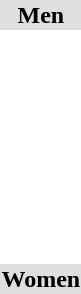<table>
<tr bgcolor="DFDFDF">
<td colspan="4" align="center"><strong>Men</strong></td>
</tr>
<tr>
<td><br></td>
<td></td>
<td></td>
<td><br></td>
</tr>
<tr>
<td><br></td>
<td></td>
<td></td>
<td></td>
</tr>
<tr>
<td><br></td>
<td></td>
<td></td>
<td></td>
</tr>
<tr>
<td><br></td>
<td></td>
<td></td>
<td></td>
</tr>
<tr>
<td><br></td>
<td></td>
<td></td>
<td></td>
</tr>
<tr>
<td><br></td>
<td></td>
<td></td>
<td></td>
</tr>
<tr>
<td><br></td>
<td></td>
<td></td>
<td></td>
</tr>
<tr bgcolor="DFDFDF">
<td colspan="4" align="center"><strong>Women</strong></td>
</tr>
<tr>
<td><br></td>
<td></td>
<td></td>
<td></td>
</tr>
<tr>
<td><br></td>
<td></td>
<td></td>
<td></td>
</tr>
<tr>
<td><br></td>
<td></td>
<td></td>
<td></td>
</tr>
<tr>
<td><br></td>
<td></td>
<td></td>
<td></td>
</tr>
<tr>
<td><br></td>
<td></td>
<td></td>
<td></td>
</tr>
</table>
